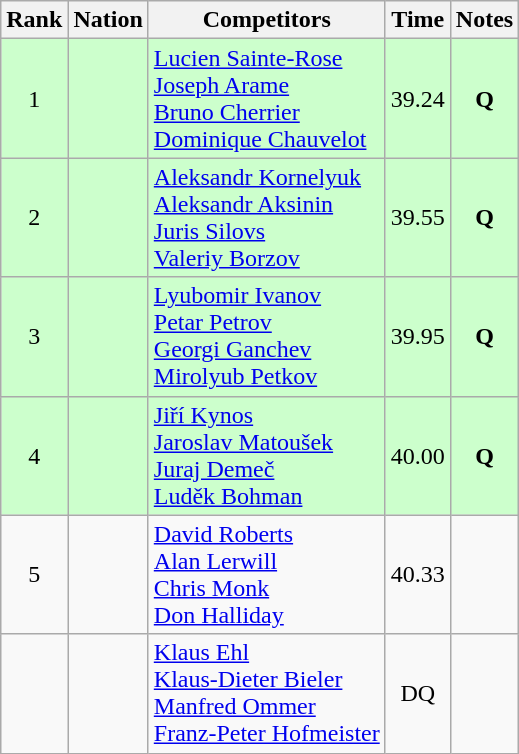<table class="wikitable sortable" style="text-align:center">
<tr>
<th>Rank</th>
<th>Nation</th>
<th>Competitors</th>
<th>Time</th>
<th>Notes</th>
</tr>
<tr bgcolor=ccffcc>
<td>1</td>
<td align=left></td>
<td align=left><a href='#'>Lucien Sainte-Rose</a><br><a href='#'>Joseph Arame</a><br><a href='#'>Bruno Cherrier</a><br><a href='#'>Dominique Chauvelot</a></td>
<td>39.24</td>
<td><strong>Q</strong></td>
</tr>
<tr bgcolor=ccffcc>
<td>2</td>
<td align=left></td>
<td align=left><a href='#'>Aleksandr Kornelyuk</a><br><a href='#'>Aleksandr Aksinin</a><br><a href='#'>Juris Silovs</a><br><a href='#'>Valeriy Borzov</a></td>
<td>39.55</td>
<td><strong>Q</strong></td>
</tr>
<tr bgcolor=ccffcc>
<td>3</td>
<td align=left></td>
<td align=left><a href='#'>Lyubomir Ivanov</a><br><a href='#'>Petar Petrov</a><br><a href='#'>Georgi Ganchev</a><br><a href='#'>Mirolyub Petkov</a></td>
<td>39.95</td>
<td><strong>Q</strong></td>
</tr>
<tr bgcolor=ccffcc>
<td>4</td>
<td align=left></td>
<td align=left><a href='#'>Jiří Kynos</a><br><a href='#'>Jaroslav Matoušek</a><br><a href='#'>Juraj Demeč</a><br><a href='#'>Luděk Bohman</a></td>
<td>40.00</td>
<td><strong>Q</strong></td>
</tr>
<tr>
<td>5</td>
<td align=left></td>
<td align=left><a href='#'>David Roberts</a><br><a href='#'>Alan Lerwill</a><br><a href='#'>Chris Monk</a><br><a href='#'>Don Halliday</a></td>
<td>40.33</td>
<td></td>
</tr>
<tr>
<td></td>
<td align=left></td>
<td align=left><a href='#'>Klaus Ehl</a><br><a href='#'>Klaus-Dieter Bieler</a><br><a href='#'>Manfred Ommer</a><br><a href='#'>Franz-Peter Hofmeister</a></td>
<td>DQ</td>
<td></td>
</tr>
</table>
